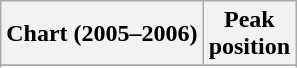<table class="wikitable sortable plainrowheaders">
<tr>
<th scope="col">Chart (2005–2006)</th>
<th scope="col">Peak<br>position</th>
</tr>
<tr>
</tr>
<tr>
</tr>
<tr>
</tr>
<tr>
</tr>
<tr>
</tr>
<tr>
</tr>
<tr>
</tr>
<tr>
</tr>
<tr>
</tr>
</table>
